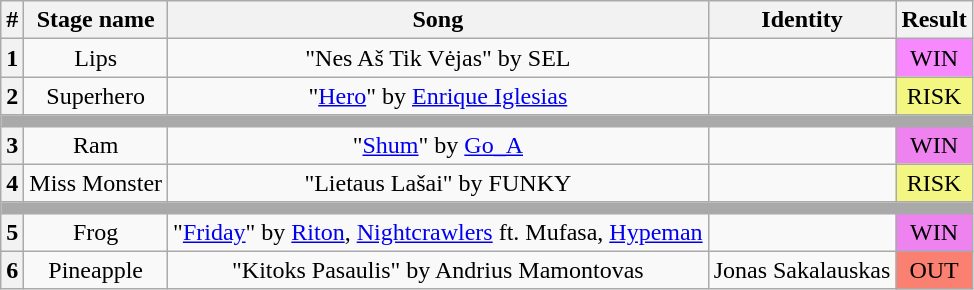<table class="wikitable plainrowheaders" style="text-align: center">
<tr>
<th>#</th>
<th>Stage name</th>
<th>Song</th>
<th>Identity</th>
<th colspan="2">Result</th>
</tr>
<tr>
<th>1</th>
<td>Lips</td>
<td>"Nes Aš Tik Vėjas" by SEL</td>
<td></td>
<td colspan="2" bgcolor="#F888FD">WIN</td>
</tr>
<tr>
<th>2</th>
<td>Superhero</td>
<td>"<a href='#'>Hero</a>" by <a href='#'>Enrique Iglesias</a></td>
<td></td>
<td colspan="2" bgcolor="#F3F781">RISK</td>
</tr>
<tr>
<td colspan="6" style="background:darkgray"></td>
</tr>
<tr>
<th>3</th>
<td>Ram</td>
<td>"<a href='#'>Shum</a>" by <a href='#'>Go_A</a></td>
<td></td>
<td colspan="2" bgcolor="violet">WIN</td>
</tr>
<tr>
<th>4</th>
<td>Miss Monster</td>
<td>"Lietaus Lašai" by FUNKY</td>
<td></td>
<td colspan="2" bgcolor="#F3F781">RISK</td>
</tr>
<tr>
<td colspan="6" style="background:darkgray"></td>
</tr>
<tr>
<th>5</th>
<td>Frog</td>
<td>"<a href='#'>Friday</a>" by <a href='#'>Riton</a>, <a href='#'>Nightcrawlers</a> ft. Mufasa, <a href='#'>Hypeman</a></td>
<td></td>
<td colspan="2" bgcolor="violet">WIN</td>
</tr>
<tr>
<th>6</th>
<td>Pineapple</td>
<td>"Kitoks Pasaulis" by Andrius Mamontovas</td>
<td>Jonas Sakalauskas</td>
<td colspan="2" bgcolor=salmon>OUT</td>
</tr>
</table>
